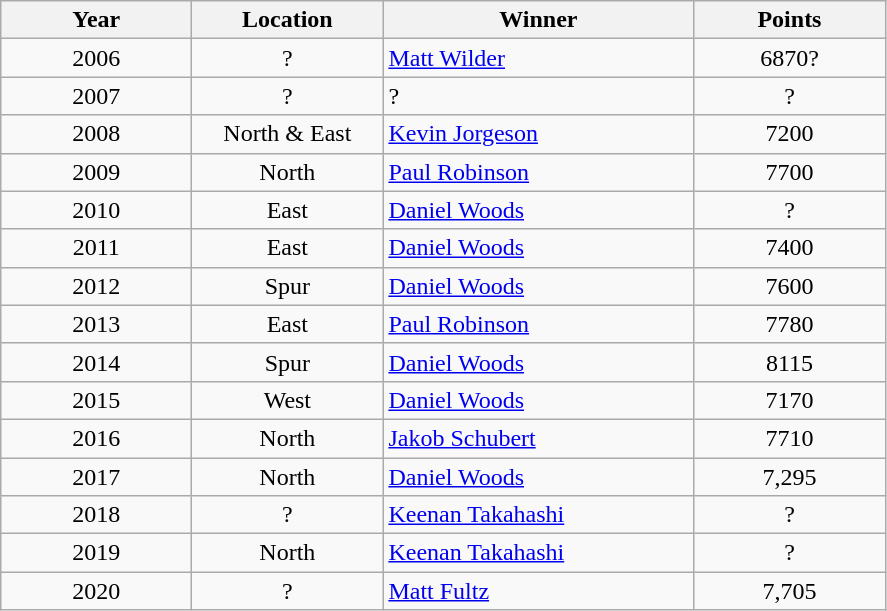<table class="wikitable">
<tr>
<th width = "120">Year</th>
<th width = "120">Location</th>
<th width = "200">Winner</th>
<th width = "120">Points</th>
</tr>
<tr>
<td align="center">2006</td>
<td align="center">?</td>
<td> <a href='#'>Matt Wilder</a></td>
<td align="center">6870?</td>
</tr>
<tr>
<td align="center">2007</td>
<td align="center">?</td>
<td> ?</td>
<td align="center">?</td>
</tr>
<tr>
<td align="center">2008</td>
<td align="center">North & East</td>
<td> <a href='#'>Kevin Jorgeson</a></td>
<td align="center">7200</td>
</tr>
<tr>
<td align="center">2009</td>
<td align="center">North</td>
<td> <a href='#'>Paul Robinson</a></td>
<td align="center">7700</td>
</tr>
<tr>
<td align="center">2010</td>
<td align="center">East</td>
<td> <a href='#'>Daniel Woods</a></td>
<td align="center">?</td>
</tr>
<tr>
<td align="center">2011</td>
<td align="center">East</td>
<td> <a href='#'>Daniel Woods</a></td>
<td align="center">7400</td>
</tr>
<tr>
<td align="center">2012</td>
<td align="center">Spur</td>
<td> <a href='#'>Daniel Woods</a></td>
<td align="center">7600</td>
</tr>
<tr>
<td align="center">2013</td>
<td align="center">East</td>
<td> <a href='#'>Paul Robinson</a></td>
<td align="center">7780</td>
</tr>
<tr>
<td align="center">2014</td>
<td align="center">Spur</td>
<td> <a href='#'>Daniel Woods</a></td>
<td align="center">8115</td>
</tr>
<tr>
<td align="center">2015</td>
<td align="center">West</td>
<td> <a href='#'>Daniel Woods</a></td>
<td align="center">7170</td>
</tr>
<tr>
<td align="center">2016</td>
<td align="center">North</td>
<td> <a href='#'>Jakob Schubert</a></td>
<td align="center">7710</td>
</tr>
<tr>
<td align="center">2017</td>
<td align="center">North</td>
<td> <a href='#'>Daniel Woods</a></td>
<td align="center">7,295</td>
</tr>
<tr>
<td align="center">2018</td>
<td align="center">?</td>
<td> <a href='#'>Keenan Takahashi</a></td>
<td align="center">?</td>
</tr>
<tr>
<td align="center">2019</td>
<td align="center">North</td>
<td> <a href='#'>Keenan Takahashi</a></td>
<td align="center">?</td>
</tr>
<tr>
<td align="center">2020</td>
<td align="center">?</td>
<td> <a href='#'>Matt Fultz</a></td>
<td align="center">7,705</td>
</tr>
</table>
